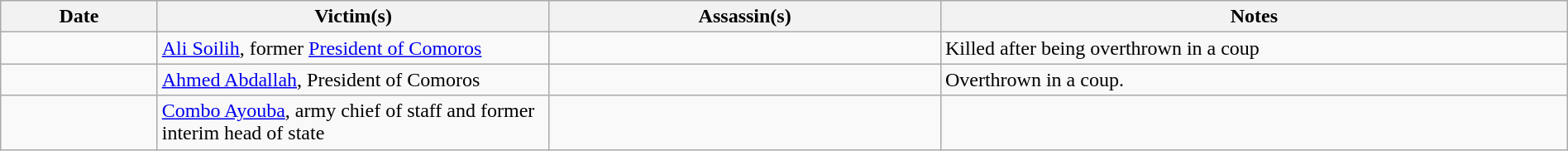<table class="wikitable sortable" style="width:100%">
<tr>
<th style="width:10%">Date</th>
<th style="width:25%">Victim(s)</th>
<th style="width:25%">Assassin(s)</th>
<th style="width:40%">Notes</th>
</tr>
<tr>
<td></td>
<td><a href='#'>Ali Soilih</a>, former <a href='#'>President of Comoros</a></td>
<td></td>
<td>Killed after being overthrown in a coup</td>
</tr>
<tr>
<td></td>
<td><a href='#'>Ahmed Abdallah</a>, President of Comoros</td>
<td></td>
<td>Overthrown in a coup.</td>
</tr>
<tr>
<td></td>
<td><a href='#'>Combo Ayouba</a>, army chief of staff and former interim head of state</td>
<td></td>
<td></td>
</tr>
</table>
